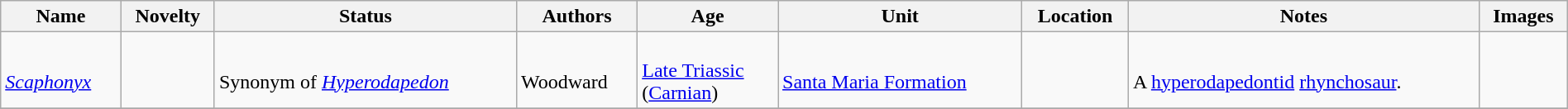<table class="wikitable sortable" align="center" width="100%">
<tr>
<th>Name</th>
<th>Novelty</th>
<th>Status</th>
<th>Authors</th>
<th>Age</th>
<th>Unit</th>
<th>Location</th>
<th>Notes</th>
<th>Images</th>
</tr>
<tr>
<td><br><em><a href='#'>Scaphonyx</a></em></td>
<td></td>
<td><br>Synonym of <em><a href='#'>Hyperodapedon</a></em></td>
<td><br>Woodward</td>
<td><br><a href='#'>Late Triassic</a><br>(<a href='#'>Carnian</a>)</td>
<td><br><a href='#'>Santa Maria Formation</a></td>
<td><br></td>
<td><br>A <a href='#'>hyperodapedontid</a> <a href='#'>rhynchosaur</a>.</td>
<td><br></td>
</tr>
<tr>
</tr>
</table>
